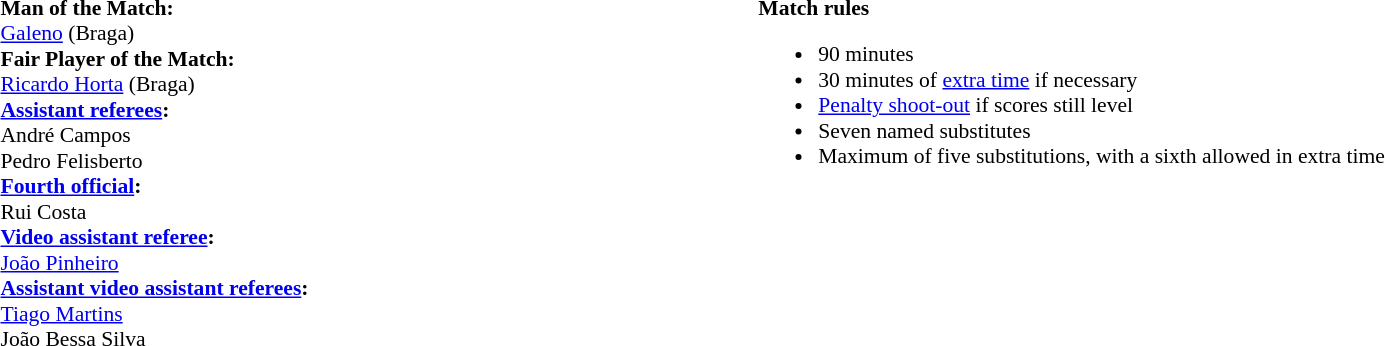<table style="width:100%; font-size:90%;">
<tr>
<td><br><strong>Man of the Match:</strong>
<br><a href='#'>Galeno</a> (Braga)
<br><strong>Fair Player of the Match:</strong>
<br><a href='#'>Ricardo Horta</a> (Braga)<br><strong><a href='#'>Assistant referees</a>:</strong>
<br>André Campos
<br>Pedro Felisberto
<br><strong><a href='#'>Fourth official</a>:</strong>
<br>Rui Costa
<br><strong><a href='#'>Video assistant referee</a>:</strong>
<br><a href='#'>João Pinheiro</a>
<br><strong><a href='#'>Assistant video assistant referees</a>:</strong>
<br><a href='#'>Tiago Martins</a>
<br>João Bessa Silva</td>
<td style="width:60%; vertical-align:top;"><br><strong>Match rules</strong><ul><li>90 minutes</li><li>30 minutes of <a href='#'>extra time</a> if necessary</li><li><a href='#'>Penalty shoot-out</a> if scores still level</li><li>Seven named substitutes</li><li>Maximum of five substitutions, with a sixth allowed in extra time</li></ul></td>
</tr>
</table>
